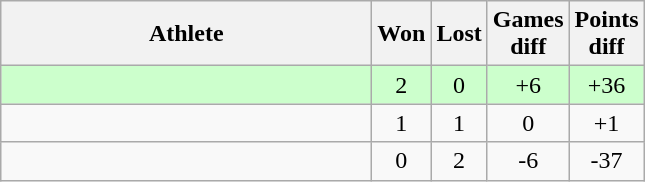<table class="wikitable">
<tr>
<th style="width:15em">Athlete</th>
<th>Won</th>
<th>Lost</th>
<th>Games<br>diff</th>
<th>Points<br>diff</th>
</tr>
<tr bgcolor="#ccffcc">
<td></td>
<td align="center">2</td>
<td align="center">0</td>
<td align="center">+6</td>
<td align="center">+36</td>
</tr>
<tr>
<td></td>
<td align="center">1</td>
<td align="center">1</td>
<td align="center">0</td>
<td align="center">+1</td>
</tr>
<tr>
<td></td>
<td align="center">0</td>
<td align="center">2</td>
<td align="center">-6</td>
<td align="center">-37</td>
</tr>
</table>
